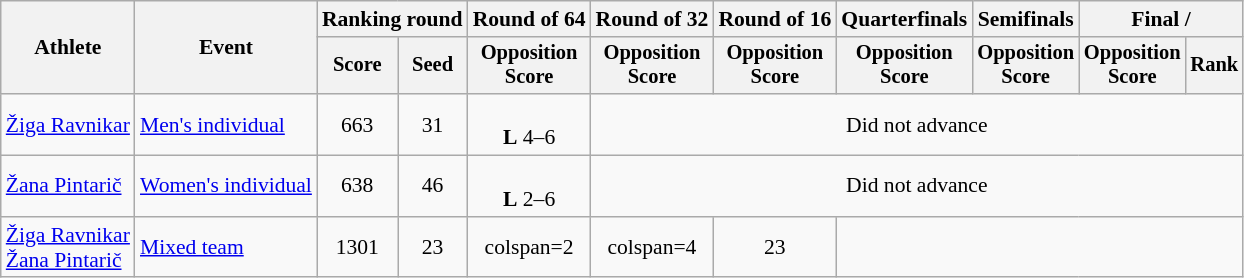<table class="wikitable" style="font-size:90%; text-align:center">
<tr>
<th rowspan=2>Athlete</th>
<th rowspan=2>Event</th>
<th colspan="2">Ranking round</th>
<th>Round of 64</th>
<th>Round of 32</th>
<th>Round of 16</th>
<th>Quarterfinals</th>
<th>Semifinals</th>
<th colspan="2">Final / </th>
</tr>
<tr style="font-size:95%">
<th>Score</th>
<th>Seed</th>
<th>Opposition<br>Score</th>
<th>Opposition<br>Score</th>
<th>Opposition<br>Score</th>
<th>Opposition<br>Score</th>
<th>Opposition<br>Score</th>
<th>Opposition<br>Score</th>
<th>Rank</th>
</tr>
<tr align=center>
<td align=left><a href='#'>Žiga Ravnikar</a></td>
<td align=left><a href='#'>Men's individual</a></td>
<td>663</td>
<td>31</td>
<td><br><strong>L</strong> 4–6</td>
<td colspan="6">Did not advance</td>
</tr>
<tr align=center>
<td align=left><a href='#'>Žana Pintarič</a></td>
<td align=left><a href='#'>Women's individual</a></td>
<td>638</td>
<td>46</td>
<td><br><strong>L</strong> 2–6</td>
<td colspan="6">Did not advance</td>
</tr>
<tr align=center>
<td align=left><a href='#'>Žiga Ravnikar</a><br><a href='#'>Žana Pintarič</a></td>
<td align=left><a href='#'>Mixed team</a></td>
<td>1301</td>
<td>23</td>
<td>colspan=2 </td>
<td>colspan=4 </td>
<td>23</td>
</tr>
</table>
